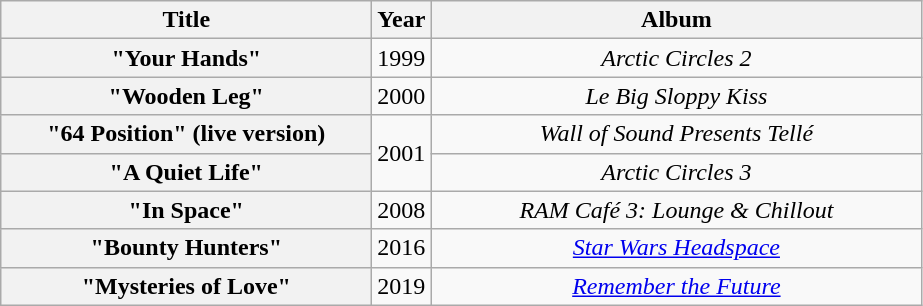<table class="wikitable plainrowheaders" style="text-align:center;">
<tr>
<th scope="col" style="width:15em;">Title</th>
<th scope="col">Year</th>
<th scope="col" style="width:20em;">Album</th>
</tr>
<tr>
<th scope="row">"Your Hands"</th>
<td>1999</td>
<td><em>Arctic Circles 2</em></td>
</tr>
<tr>
<th scope="row">"Wooden Leg"</th>
<td>2000</td>
<td><em>Le Big Sloppy Kiss</em></td>
</tr>
<tr>
<th scope="row">"64 Position" (live version)</th>
<td rowspan="2">2001</td>
<td><em>Wall of Sound Presents Tellé</em></td>
</tr>
<tr>
<th scope="row">"A Quiet Life"</th>
<td><em>Arctic Circles 3</em></td>
</tr>
<tr>
<th scope="row">"In Space"<br></th>
<td>2008</td>
<td><em>RAM Café 3: Lounge & Chillout</em></td>
</tr>
<tr>
<th scope="row">"Bounty Hunters"</th>
<td>2016</td>
<td><em><a href='#'>Star Wars Headspace</a></em></td>
</tr>
<tr>
<th scope="row">"Mysteries of Love"<br></th>
<td>2019</td>
<td><em><a href='#'>Remember the Future</a></em></td>
</tr>
</table>
